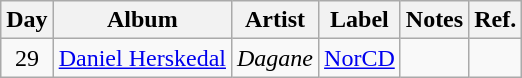<table class="wikitable">
<tr>
<th>Day</th>
<th>Album</th>
<th>Artist</th>
<th>Label</th>
<th>Notes</th>
<th>Ref.</th>
</tr>
<tr>
<td rowspan="1" style="text-align:center;">29</td>
<td><a href='#'>Daniel Herskedal</a></td>
<td><em>Dagane</em></td>
<td><a href='#'>NorCD</a></td>
<td></td>
<td style="text-align:center;"></td>
</tr>
</table>
